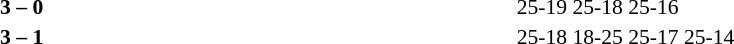<table width=100% cellspacing=1>
<tr>
<th width=20%></th>
<th width=12%></th>
<th width=20%></th>
<th width=33%></th>
<td></td>
</tr>
<tr style=font-size:90%>
<td align=right><strong></strong></td>
<td align=center><strong>3 – 0</strong></td>
<td></td>
<td>25-19 25-18 25-16</td>
<td></td>
</tr>
<tr style=font-size:90%>
<td align=right><strong></strong></td>
<td align=center><strong>3 – 1</strong></td>
<td></td>
<td>25-18 18-25 25-17 25-14</td>
</tr>
</table>
